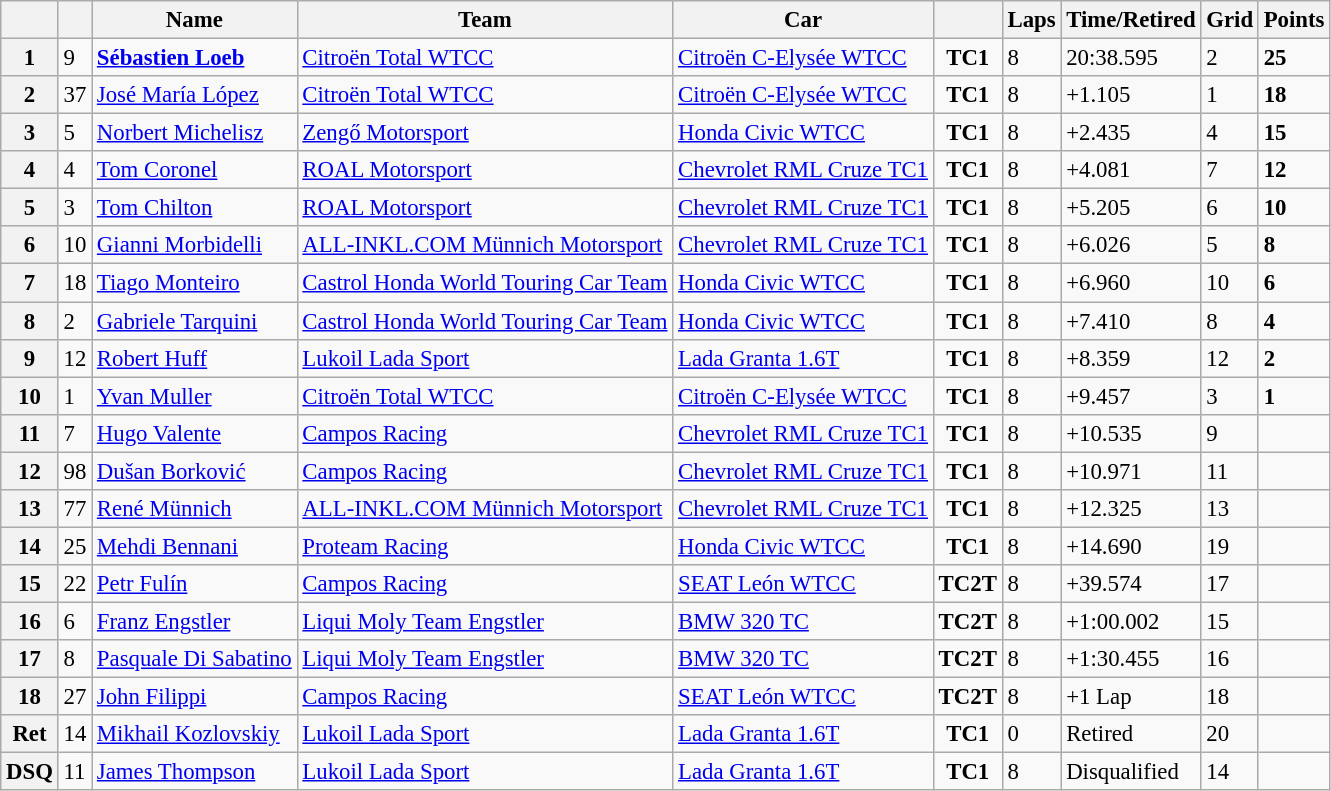<table class="wikitable sortable" style="font-size: 95%;">
<tr>
<th></th>
<th></th>
<th>Name</th>
<th>Team</th>
<th>Car</th>
<th></th>
<th>Laps</th>
<th>Time/Retired</th>
<th>Grid</th>
<th>Points</th>
</tr>
<tr>
<th>1</th>
<td>9</td>
<td> <strong><a href='#'>Sébastien Loeb</a></strong></td>
<td><a href='#'>Citroën Total WTCC</a></td>
<td><a href='#'>Citroën C-Elysée WTCC</a></td>
<td align=center><strong><span>TC1</span></strong></td>
<td>8</td>
<td>20:38.595</td>
<td>2</td>
<td><strong>25</strong></td>
</tr>
<tr>
<th>2</th>
<td>37</td>
<td> <a href='#'>José María López</a></td>
<td><a href='#'>Citroën Total WTCC</a></td>
<td><a href='#'>Citroën C-Elysée WTCC</a></td>
<td align=center><strong><span>TC1</span></strong></td>
<td>8</td>
<td>+1.105</td>
<td>1</td>
<td><strong>18</strong></td>
</tr>
<tr>
<th>3</th>
<td>5</td>
<td> <a href='#'>Norbert Michelisz</a></td>
<td><a href='#'>Zengő Motorsport</a></td>
<td><a href='#'>Honda Civic WTCC</a></td>
<td align=center><strong><span>TC1</span></strong></td>
<td>8</td>
<td>+2.435</td>
<td>4</td>
<td><strong>15</strong></td>
</tr>
<tr>
<th>4</th>
<td>4</td>
<td> <a href='#'>Tom Coronel</a></td>
<td><a href='#'>ROAL Motorsport</a></td>
<td><a href='#'>Chevrolet RML Cruze TC1</a></td>
<td align=center><strong><span>TC1</span></strong></td>
<td>8</td>
<td>+4.081</td>
<td>7</td>
<td><strong>12</strong></td>
</tr>
<tr>
<th>5</th>
<td>3</td>
<td> <a href='#'>Tom Chilton</a></td>
<td><a href='#'>ROAL Motorsport</a></td>
<td><a href='#'>Chevrolet RML Cruze TC1</a></td>
<td align=center><strong><span>TC1</span></strong></td>
<td>8</td>
<td>+5.205</td>
<td>6</td>
<td><strong>10</strong></td>
</tr>
<tr>
<th>6</th>
<td>10</td>
<td> <a href='#'>Gianni Morbidelli</a></td>
<td><a href='#'>ALL-INKL.COM Münnich Motorsport</a></td>
<td><a href='#'>Chevrolet RML Cruze TC1</a></td>
<td align=center><strong><span>TC1</span></strong></td>
<td>8</td>
<td>+6.026</td>
<td>5</td>
<td><strong>8</strong></td>
</tr>
<tr>
<th>7</th>
<td>18</td>
<td> <a href='#'>Tiago Monteiro</a></td>
<td><a href='#'>Castrol Honda World Touring Car Team</a></td>
<td><a href='#'>Honda Civic WTCC</a></td>
<td align=center><strong><span>TC1</span></strong></td>
<td>8</td>
<td>+6.960</td>
<td>10</td>
<td><strong>6</strong></td>
</tr>
<tr>
<th>8</th>
<td>2</td>
<td> <a href='#'>Gabriele Tarquini</a></td>
<td><a href='#'>Castrol Honda World Touring Car Team</a></td>
<td><a href='#'>Honda Civic WTCC</a></td>
<td align=center><strong><span>TC1</span></strong></td>
<td>8</td>
<td>+7.410</td>
<td>8</td>
<td><strong>4</strong></td>
</tr>
<tr>
<th>9</th>
<td>12</td>
<td> <a href='#'>Robert Huff</a></td>
<td><a href='#'>Lukoil Lada Sport</a></td>
<td><a href='#'>Lada Granta 1.6T</a></td>
<td align=center><strong><span>TC1</span></strong></td>
<td>8</td>
<td>+8.359</td>
<td>12</td>
<td><strong>2</strong></td>
</tr>
<tr>
<th>10</th>
<td>1</td>
<td> <a href='#'>Yvan Muller</a></td>
<td><a href='#'>Citroën Total WTCC</a></td>
<td><a href='#'>Citroën C-Elysée WTCC</a></td>
<td align=center><strong><span>TC1</span></strong></td>
<td>8</td>
<td>+9.457</td>
<td>3</td>
<td><strong>1</strong></td>
</tr>
<tr>
<th>11</th>
<td>7</td>
<td> <a href='#'>Hugo Valente</a></td>
<td><a href='#'>Campos Racing</a></td>
<td><a href='#'>Chevrolet RML Cruze TC1</a></td>
<td align=center><strong><span>TC1</span></strong></td>
<td>8</td>
<td>+10.535</td>
<td>9</td>
<td></td>
</tr>
<tr>
<th>12</th>
<td>98</td>
<td> <a href='#'>Dušan Borković</a></td>
<td><a href='#'>Campos Racing</a></td>
<td><a href='#'>Chevrolet RML Cruze TC1</a></td>
<td align=center><strong><span>TC1</span></strong></td>
<td>8</td>
<td>+10.971</td>
<td>11</td>
<td></td>
</tr>
<tr>
<th>13</th>
<td>77</td>
<td> <a href='#'>René Münnich</a></td>
<td><a href='#'>ALL-INKL.COM Münnich Motorsport</a></td>
<td><a href='#'>Chevrolet RML Cruze TC1</a></td>
<td align=center><strong><span>TC1</span></strong></td>
<td>8</td>
<td>+12.325</td>
<td>13</td>
<td></td>
</tr>
<tr>
<th>14</th>
<td>25</td>
<td> <a href='#'>Mehdi Bennani</a></td>
<td><a href='#'>Proteam Racing</a></td>
<td><a href='#'>Honda Civic WTCC</a></td>
<td align=center><strong><span>TC1</span></strong></td>
<td>8</td>
<td>+14.690</td>
<td>19</td>
<td></td>
</tr>
<tr>
<th>15</th>
<td>22</td>
<td> <a href='#'>Petr Fulín</a></td>
<td><a href='#'>Campos Racing</a></td>
<td><a href='#'>SEAT León WTCC</a></td>
<td align=center><strong><span>TC2T</span></strong></td>
<td>8</td>
<td>+39.574</td>
<td>17</td>
<td></td>
</tr>
<tr>
<th>16</th>
<td>6</td>
<td> <a href='#'>Franz Engstler</a></td>
<td><a href='#'>Liqui Moly Team Engstler</a></td>
<td><a href='#'>BMW 320 TC</a></td>
<td align=center><strong><span>TC2T</span></strong></td>
<td>8</td>
<td>+1:00.002</td>
<td>15</td>
<td></td>
</tr>
<tr>
<th>17</th>
<td>8</td>
<td> <a href='#'>Pasquale Di Sabatino</a></td>
<td><a href='#'>Liqui Moly Team Engstler</a></td>
<td><a href='#'>BMW 320 TC</a></td>
<td align=center><strong><span>TC2T</span></strong></td>
<td>8</td>
<td>+1:30.455</td>
<td>16</td>
<td></td>
</tr>
<tr>
<th>18</th>
<td>27</td>
<td> <a href='#'>John Filippi</a></td>
<td><a href='#'>Campos Racing</a></td>
<td><a href='#'>SEAT León WTCC</a></td>
<td align=center><strong><span>TC2T</span></strong></td>
<td>8</td>
<td>+1 Lap</td>
<td>18</td>
<td></td>
</tr>
<tr>
<th>Ret</th>
<td>14</td>
<td> <a href='#'>Mikhail Kozlovskiy</a></td>
<td><a href='#'>Lukoil Lada Sport</a></td>
<td><a href='#'>Lada Granta 1.6T</a></td>
<td align=center><strong><span>TC1</span></strong></td>
<td>0</td>
<td>Retired</td>
<td>20</td>
<td></td>
</tr>
<tr>
<th>DSQ</th>
<td>11</td>
<td> <a href='#'>James Thompson</a></td>
<td><a href='#'>Lukoil Lada Sport</a></td>
<td><a href='#'>Lada Granta 1.6T</a></td>
<td align=center><strong><span>TC1</span></strong></td>
<td>8</td>
<td>Disqualified</td>
<td>14</td>
<td></td>
</tr>
</table>
